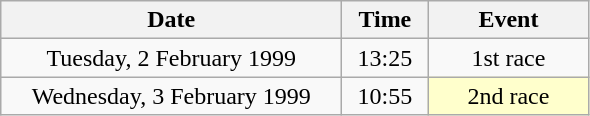<table class = "wikitable" style="text-align:center;">
<tr>
<th width=220>Date</th>
<th width=50>Time</th>
<th width=100>Event</th>
</tr>
<tr>
<td>Tuesday, 2 February 1999</td>
<td>13:25</td>
<td>1st race</td>
</tr>
<tr>
<td>Wednesday, 3 February 1999</td>
<td>10:55</td>
<td bgcolor=ffffcc>2nd race</td>
</tr>
</table>
